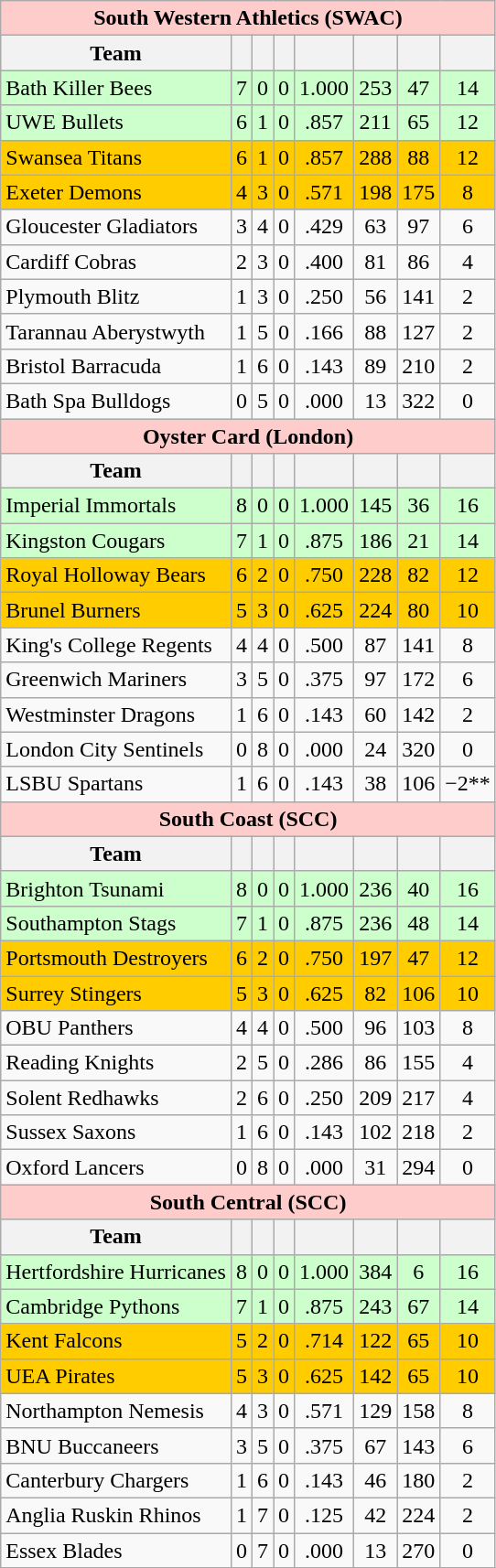<table class="wikitable">
<tr style="background:#fcc;">
<td colspan="8" style="text-align:center;"><strong>South Western Athletics (SWAC)</strong></td>
</tr>
<tr style="background:#efefef;">
<th>Team</th>
<th></th>
<th></th>
<th></th>
<th></th>
<th></th>
<th></th>
<th></th>
</tr>
<tr style="text-align:center; background:#cfc;">
<td align="left">Bath Killer Bees</td>
<td>7</td>
<td>0</td>
<td>0</td>
<td>1.000</td>
<td>253</td>
<td>47</td>
<td>14</td>
</tr>
<tr style="text-align:center; background:#cfc;">
<td align="left">UWE Bullets</td>
<td>6</td>
<td>1</td>
<td>0</td>
<td>.857</td>
<td>211</td>
<td>65</td>
<td>12</td>
</tr>
<tr style="text-align:center; background:#FFCC00;">
<td align="left">Swansea Titans</td>
<td>6</td>
<td>1</td>
<td>0</td>
<td>.857</td>
<td>288</td>
<td>88</td>
<td>12</td>
</tr>
<tr style="text-align:center; background:#FFCC00;">
<td align="left">Exeter Demons</td>
<td>4</td>
<td>3</td>
<td>0</td>
<td>.571</td>
<td>198</td>
<td>175</td>
<td>8</td>
</tr>
<tr style="text-align:center;">
<td align="left">Gloucester Gladiators</td>
<td>3</td>
<td>4</td>
<td>0</td>
<td>.429</td>
<td>63</td>
<td>97</td>
<td>6</td>
</tr>
<tr style="text-align:center;">
<td align="left">Cardiff Cobras</td>
<td>2</td>
<td>3</td>
<td>0</td>
<td>.400</td>
<td>81</td>
<td>86</td>
<td>4</td>
</tr>
<tr style="text-align:center;">
<td align="left">Plymouth Blitz</td>
<td>1</td>
<td>3</td>
<td>0</td>
<td>.250</td>
<td>56</td>
<td>141</td>
<td>2</td>
</tr>
<tr style="text-align:center;">
<td align="left">Tarannau Aberystwyth</td>
<td>1</td>
<td>5</td>
<td>0</td>
<td>.166</td>
<td>88</td>
<td>127</td>
<td>2</td>
</tr>
<tr style="text-align:center;">
<td align="left">Bristol Barracuda</td>
<td>1</td>
<td>6</td>
<td>0</td>
<td>.143</td>
<td>89</td>
<td>210</td>
<td>2</td>
</tr>
<tr style="text-align:center;">
<td align="left">Bath Spa Bulldogs</td>
<td>0</td>
<td>5</td>
<td>0</td>
<td>.000</td>
<td>13</td>
<td>322</td>
<td>0</td>
</tr>
<tr style="background:#fcc;">
<td colspan="8" style="text-align:center;"><strong>Oyster Card (London)</strong></td>
</tr>
<tr style="background:#efefef;">
<th>Team</th>
<th></th>
<th></th>
<th></th>
<th></th>
<th></th>
<th></th>
<th></th>
</tr>
<tr style="text-align:center; background:#cfc;">
<td align="left">Imperial Immortals</td>
<td>8</td>
<td>0</td>
<td>0</td>
<td>1.000</td>
<td>145</td>
<td>36</td>
<td>16</td>
</tr>
<tr style="text-align:center; background:#cfc;">
<td align="left">Kingston Cougars</td>
<td>7</td>
<td>1</td>
<td>0</td>
<td>.875</td>
<td>186</td>
<td>21</td>
<td>14</td>
</tr>
<tr style="text-align:center; background:#FFCC00;">
<td align="left">Royal Holloway Bears</td>
<td>6</td>
<td>2</td>
<td>0</td>
<td>.750</td>
<td>228</td>
<td>82</td>
<td>12</td>
</tr>
<tr style="text-align:center; background:#FFCC00;">
<td align="left">Brunel Burners</td>
<td>5</td>
<td>3</td>
<td>0</td>
<td>.625</td>
<td>224</td>
<td>80</td>
<td>10</td>
</tr>
<tr style="text-align:center;">
<td align="left">King's College Regents</td>
<td>4</td>
<td>4</td>
<td>0</td>
<td>.500</td>
<td>87</td>
<td>141</td>
<td>8</td>
</tr>
<tr style="text-align:center;">
<td align="left">Greenwich Mariners</td>
<td>3</td>
<td>5</td>
<td>0</td>
<td>.375</td>
<td>97</td>
<td>172</td>
<td>6</td>
</tr>
<tr style="text-align:center;">
<td align="left">Westminster Dragons</td>
<td>1</td>
<td>6</td>
<td>0</td>
<td>.143</td>
<td>60</td>
<td>142</td>
<td>2</td>
</tr>
<tr style="text-align:center;">
<td align="left">London City Sentinels</td>
<td>0</td>
<td>8</td>
<td>0</td>
<td>.000</td>
<td>24</td>
<td>320</td>
<td>0</td>
</tr>
<tr style="text-align:center;">
<td align="left">LSBU Spartans</td>
<td>1</td>
<td>6</td>
<td>0</td>
<td>.143</td>
<td>38</td>
<td>106</td>
<td>−2**</td>
</tr>
<tr style="background:#fcc;">
<td colspan="8" style="text-align:center;"><strong>South Coast (SCC)</strong></td>
</tr>
<tr style="background:#efefef;">
<th>Team</th>
<th></th>
<th></th>
<th></th>
<th></th>
<th></th>
<th></th>
<th></th>
</tr>
<tr style="text-align:center; background:#cfc;">
<td align="left">Brighton Tsunami</td>
<td>8</td>
<td>0</td>
<td>0</td>
<td>1.000</td>
<td>236</td>
<td>40</td>
<td>16</td>
</tr>
<tr style="text-align:center; background:#cfc;">
<td align="left">Southampton Stags</td>
<td>7</td>
<td>1</td>
<td>0</td>
<td>.875</td>
<td>236</td>
<td>48</td>
<td>14</td>
</tr>
<tr style="text-align:center; background:#FFCC00;">
<td align="left">Portsmouth Destroyers</td>
<td>6</td>
<td>2</td>
<td>0</td>
<td>.750</td>
<td>197</td>
<td>47</td>
<td>12</td>
</tr>
<tr style="text-align:center; background:#FFCC00;">
<td align="left">Surrey Stingers</td>
<td>5</td>
<td>3</td>
<td>0</td>
<td>.625</td>
<td>82</td>
<td>106</td>
<td>10</td>
</tr>
<tr style="text-align:center;">
<td align="left">OBU Panthers</td>
<td>4</td>
<td>4</td>
<td>0</td>
<td>.500</td>
<td>96</td>
<td>103</td>
<td>8</td>
</tr>
<tr style="text-align:center;">
<td align="left">Reading Knights</td>
<td>2</td>
<td>5</td>
<td>0</td>
<td>.286</td>
<td>86</td>
<td>155</td>
<td>4</td>
</tr>
<tr style="text-align:center;">
<td align="left">Solent Redhawks</td>
<td>2</td>
<td>6</td>
<td>0</td>
<td>.250</td>
<td>209</td>
<td>217</td>
<td>4</td>
</tr>
<tr style="text-align:center;">
<td align="left">Sussex Saxons</td>
<td>1</td>
<td>6</td>
<td>0</td>
<td>.143</td>
<td>102</td>
<td>218</td>
<td>2</td>
</tr>
<tr style="text-align:center;">
<td align="left">Oxford Lancers</td>
<td>0</td>
<td>8</td>
<td>0</td>
<td>.000</td>
<td>31</td>
<td>294</td>
<td>0</td>
</tr>
<tr style="background:#fcc;">
<td colspan="8" style="text-align:center;"><strong>South Central (SCC)</strong></td>
</tr>
<tr style="background:#efefef;">
<th>Team</th>
<th></th>
<th></th>
<th></th>
<th></th>
<th></th>
<th></th>
<th></th>
</tr>
<tr style="text-align:center; background:#cfc;">
<td align="left">Hertfordshire Hurricanes</td>
<td>8</td>
<td>0</td>
<td>0</td>
<td>1.000</td>
<td>384</td>
<td>6</td>
<td>16</td>
</tr>
<tr style="text-align:center; background:#cfc;">
<td align="left">Cambridge Pythons</td>
<td>7</td>
<td>1</td>
<td>0</td>
<td>.875</td>
<td>243</td>
<td>67</td>
<td>14</td>
</tr>
<tr style="text-align:center; background:#FFCC00;">
<td align="left">Kent Falcons</td>
<td>5</td>
<td>2</td>
<td>0</td>
<td>.714</td>
<td>122</td>
<td>65</td>
<td>10</td>
</tr>
<tr style="text-align:center; background:#FFCC00;">
<td align="left">UEA Pirates</td>
<td>5</td>
<td>3</td>
<td>0</td>
<td>.625</td>
<td>142</td>
<td>65</td>
<td>10</td>
</tr>
<tr style="text-align:center;">
<td align="left">Northampton Nemesis</td>
<td>4</td>
<td>3</td>
<td>0</td>
<td>.571</td>
<td>129</td>
<td>158</td>
<td>8</td>
</tr>
<tr style="text-align:center;">
<td align="left">BNU Buccaneers</td>
<td>3</td>
<td>5</td>
<td>0</td>
<td>.375</td>
<td>67</td>
<td>143</td>
<td>6</td>
</tr>
<tr style="text-align:center;">
<td align="left">Canterbury Chargers</td>
<td>1</td>
<td>6</td>
<td>0</td>
<td>.143</td>
<td>46</td>
<td>180</td>
<td>2</td>
</tr>
<tr style="text-align:center;">
<td align="left">Anglia Ruskin Rhinos</td>
<td>1</td>
<td>7</td>
<td>0</td>
<td>.125</td>
<td>42</td>
<td>224</td>
<td>2</td>
</tr>
<tr style="text-align:center;">
<td align="left">Essex Blades</td>
<td>0</td>
<td>7</td>
<td>0</td>
<td>.000</td>
<td>13</td>
<td>270</td>
<td>0</td>
</tr>
</table>
